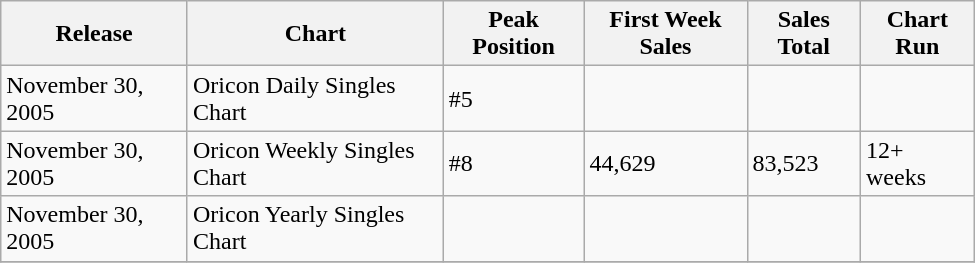<table class="wikitable" width="650px">
<tr>
<th align="left">Release</th>
<th align="left">Chart</th>
<th align="left">Peak Position</th>
<th align="left">First Week Sales</th>
<th align="left">Sales Total</th>
<th align="left">Chart Run</th>
</tr>
<tr>
<td align="left">November 30, 2005</td>
<td align="left">Oricon Daily Singles Chart</td>
<td align="left">#5</td>
<td></td>
<td></td>
<td></td>
</tr>
<tr>
<td align="left">November 30, 2005</td>
<td align="left">Oricon Weekly Singles Chart</td>
<td align="left">#8</td>
<td align="left">44,629</td>
<td align="left">83,523</td>
<td align="left">12+ weeks</td>
</tr>
<tr>
<td align="left">November 30, 2005</td>
<td align="left">Oricon Yearly Singles Chart</td>
<td align="left"></td>
<td></td>
<td></td>
<td></td>
</tr>
<tr>
</tr>
</table>
